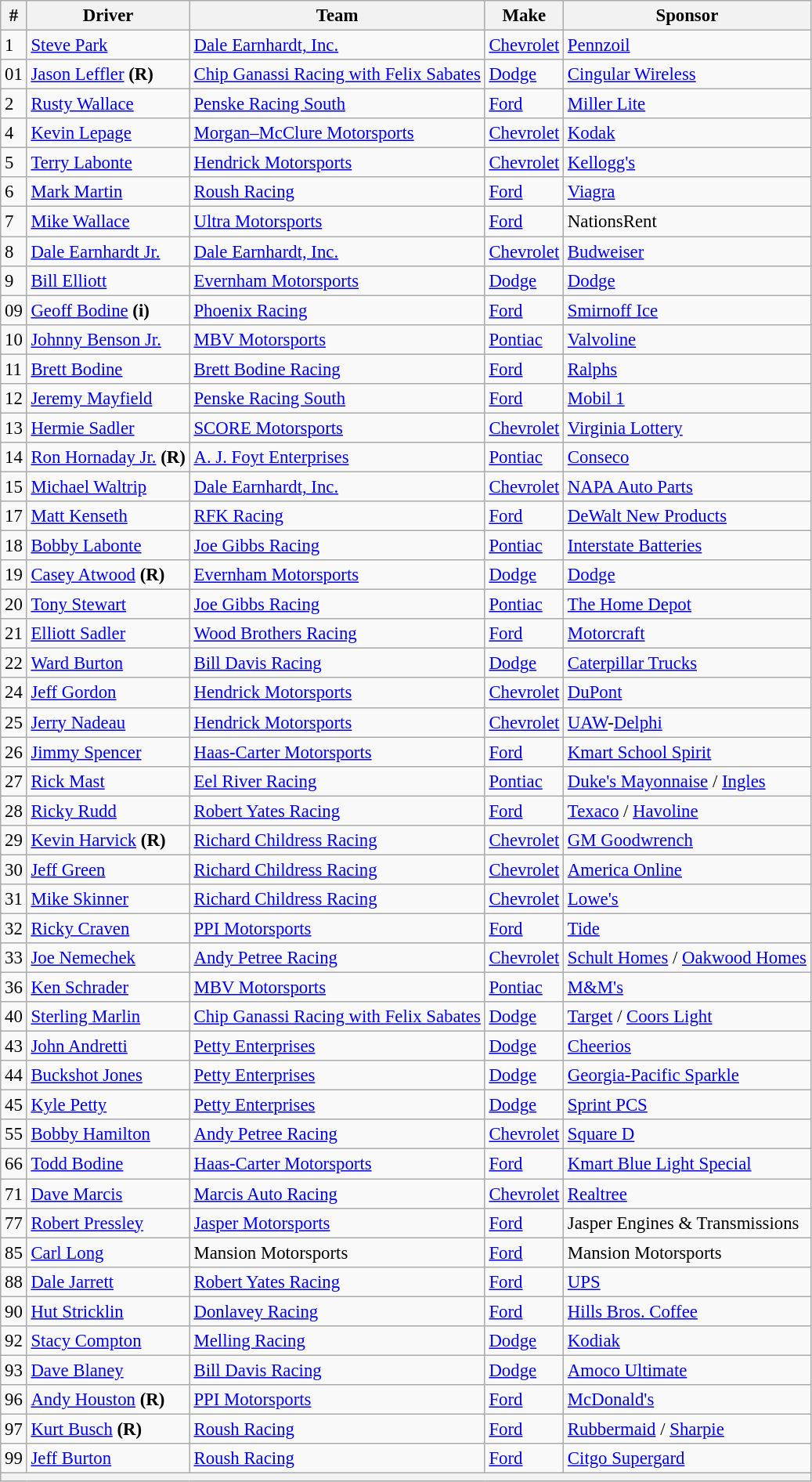<table class="wikitable" style="font-size:95%">
<tr>
<th>#</th>
<th>Driver</th>
<th>Team</th>
<th>Make</th>
<th>Sponsor</th>
</tr>
<tr>
<td>1</td>
<td><a href='#'>Steve Park</a></td>
<td><a href='#'>Dale Earnhardt, Inc.</a></td>
<td><a href='#'>Chevrolet</a></td>
<td><a href='#'>Pennzoil</a></td>
</tr>
<tr>
<td>01</td>
<td><a href='#'>Jason Leffler</a> <strong>(R)</strong></td>
<td><a href='#'>Chip Ganassi Racing with Felix Sabates</a></td>
<td><a href='#'>Dodge</a></td>
<td><a href='#'>Cingular Wireless</a></td>
</tr>
<tr>
<td>2</td>
<td><a href='#'>Rusty Wallace</a></td>
<td><a href='#'>Penske Racing South</a></td>
<td><a href='#'>Ford</a></td>
<td><a href='#'>Miller Lite</a></td>
</tr>
<tr>
<td>4</td>
<td><a href='#'>Kevin Lepage</a></td>
<td><a href='#'>Morgan–McClure Motorsports</a></td>
<td><a href='#'>Chevrolet</a></td>
<td><a href='#'>Kodak</a></td>
</tr>
<tr>
<td>5</td>
<td><a href='#'>Terry Labonte</a></td>
<td><a href='#'>Hendrick Motorsports</a></td>
<td><a href='#'>Chevrolet</a></td>
<td><a href='#'>Kellogg's</a></td>
</tr>
<tr>
<td>6</td>
<td><a href='#'>Mark Martin</a></td>
<td><a href='#'>Roush Racing</a></td>
<td><a href='#'>Ford</a></td>
<td><a href='#'>Viagra</a></td>
</tr>
<tr>
<td>7</td>
<td><a href='#'>Mike Wallace</a></td>
<td><a href='#'>Ultra Motorsports</a></td>
<td><a href='#'>Ford</a></td>
<td>NationsRent</td>
</tr>
<tr>
<td>8</td>
<td><a href='#'>Dale Earnhardt Jr.</a></td>
<td><a href='#'>Dale Earnhardt, Inc.</a></td>
<td><a href='#'>Chevrolet</a></td>
<td><a href='#'>Budweiser</a></td>
</tr>
<tr>
<td>9</td>
<td><a href='#'>Bill Elliott</a></td>
<td><a href='#'>Evernham Motorsports</a></td>
<td><a href='#'>Dodge</a></td>
<td><a href='#'>Dodge</a></td>
</tr>
<tr>
<td>09</td>
<td><a href='#'>Geoff Bodine</a> <strong>(i)</strong></td>
<td><a href='#'>Phoenix Racing</a></td>
<td><a href='#'>Ford</a></td>
<td><a href='#'>Smirnoff Ice</a></td>
</tr>
<tr>
<td>10</td>
<td><a href='#'>Johnny Benson Jr.</a></td>
<td><a href='#'>MBV Motorsports</a></td>
<td><a href='#'>Pontiac</a></td>
<td><a href='#'>Valvoline</a></td>
</tr>
<tr>
<td>11</td>
<td><a href='#'>Brett Bodine</a></td>
<td><a href='#'>Brett Bodine Racing</a></td>
<td><a href='#'>Ford</a></td>
<td><a href='#'>Ralphs</a></td>
</tr>
<tr>
<td>12</td>
<td><a href='#'>Jeremy Mayfield</a></td>
<td><a href='#'>Penske Racing South</a></td>
<td><a href='#'>Ford</a></td>
<td><a href='#'>Mobil 1</a></td>
</tr>
<tr>
<td>13</td>
<td><a href='#'>Hermie Sadler</a></td>
<td><a href='#'>SCORE Motorsports</a></td>
<td><a href='#'>Chevrolet</a></td>
<td><a href='#'>Virginia Lottery</a></td>
</tr>
<tr>
<td>14</td>
<td><a href='#'>Ron Hornaday Jr.</a> <strong>(R)</strong></td>
<td><a href='#'>A. J. Foyt Enterprises</a></td>
<td><a href='#'>Pontiac</a></td>
<td><a href='#'>Conseco</a></td>
</tr>
<tr>
<td>15</td>
<td><a href='#'>Michael Waltrip</a></td>
<td><a href='#'>Dale Earnhardt, Inc.</a></td>
<td><a href='#'>Chevrolet</a></td>
<td><a href='#'>NAPA Auto Parts</a></td>
</tr>
<tr>
<td>17</td>
<td><a href='#'>Matt Kenseth</a></td>
<td><a href='#'>RFK Racing</a></td>
<td><a href='#'>Ford</a></td>
<td><a href='#'>DeWalt New Products</a></td>
</tr>
<tr>
<td>18</td>
<td><a href='#'>Bobby Labonte</a></td>
<td><a href='#'>Joe Gibbs Racing</a></td>
<td><a href='#'>Pontiac</a></td>
<td><a href='#'>Interstate Batteries</a></td>
</tr>
<tr>
<td>19</td>
<td><a href='#'>Casey Atwood</a> <strong>(R)</strong></td>
<td><a href='#'>Evernham Motorsports</a></td>
<td><a href='#'>Dodge</a></td>
<td><a href='#'>Dodge</a></td>
</tr>
<tr>
<td>20</td>
<td><a href='#'>Tony Stewart</a></td>
<td><a href='#'>Joe Gibbs Racing</a></td>
<td><a href='#'>Pontiac</a></td>
<td><a href='#'>The Home Depot</a></td>
</tr>
<tr>
<td>21</td>
<td><a href='#'>Elliott Sadler</a></td>
<td><a href='#'>Wood Brothers Racing</a></td>
<td><a href='#'>Ford</a></td>
<td><a href='#'>Motorcraft</a></td>
</tr>
<tr>
<td>22</td>
<td><a href='#'>Ward Burton</a></td>
<td><a href='#'>Bill Davis Racing</a></td>
<td><a href='#'>Dodge</a></td>
<td><a href='#'>Caterpillar Trucks</a></td>
</tr>
<tr>
<td>24</td>
<td><a href='#'>Jeff Gordon</a></td>
<td><a href='#'>Hendrick Motorsports</a></td>
<td><a href='#'>Chevrolet</a></td>
<td><a href='#'>DuPont</a></td>
</tr>
<tr>
<td>25</td>
<td><a href='#'>Jerry Nadeau</a></td>
<td><a href='#'>Hendrick Motorsports</a></td>
<td><a href='#'>Chevrolet</a></td>
<td><a href='#'>UAW</a>-<a href='#'>Delphi</a></td>
</tr>
<tr>
<td>26</td>
<td><a href='#'>Jimmy Spencer</a></td>
<td><a href='#'>Haas-Carter Motorsports</a></td>
<td><a href='#'>Ford</a></td>
<td><a href='#'>Kmart School Spirit</a></td>
</tr>
<tr>
<td>27</td>
<td><a href='#'>Rick Mast</a></td>
<td><a href='#'>Eel River Racing</a></td>
<td><a href='#'>Pontiac</a></td>
<td><a href='#'>Duke's Mayonnaise</a> / <a href='#'>Ingles</a></td>
</tr>
<tr>
<td>28</td>
<td><a href='#'>Ricky Rudd</a></td>
<td><a href='#'>Robert Yates Racing</a></td>
<td><a href='#'>Ford</a></td>
<td><a href='#'>Texaco</a> / <a href='#'>Havoline</a></td>
</tr>
<tr>
<td>29</td>
<td><a href='#'>Kevin Harvick</a> <strong>(R)</strong></td>
<td><a href='#'>Richard Childress Racing</a></td>
<td><a href='#'>Chevrolet</a></td>
<td><a href='#'>GM Goodwrench</a></td>
</tr>
<tr>
<td>30</td>
<td><a href='#'>Jeff Green</a></td>
<td><a href='#'>Richard Childress Racing</a></td>
<td><a href='#'>Chevrolet</a></td>
<td><a href='#'>America Online</a></td>
</tr>
<tr>
<td>31</td>
<td><a href='#'>Mike Skinner</a></td>
<td><a href='#'>Richard Childress Racing</a></td>
<td><a href='#'>Chevrolet</a></td>
<td><a href='#'>Lowe's</a></td>
</tr>
<tr>
<td>32</td>
<td><a href='#'>Ricky Craven</a></td>
<td><a href='#'>PPI Motorsports</a></td>
<td><a href='#'>Ford</a></td>
<td><a href='#'>Tide</a></td>
</tr>
<tr>
<td>33</td>
<td><a href='#'>Joe Nemechek</a></td>
<td><a href='#'>Andy Petree Racing</a></td>
<td><a href='#'>Chevrolet</a></td>
<td><a href='#'>Schult Homes</a> / <a href='#'>Oakwood Homes</a></td>
</tr>
<tr>
<td>36</td>
<td><a href='#'>Ken Schrader</a></td>
<td><a href='#'>MBV Motorsports</a></td>
<td><a href='#'>Pontiac</a></td>
<td><a href='#'>M&M's</a></td>
</tr>
<tr>
<td>40</td>
<td><a href='#'>Sterling Marlin</a></td>
<td><a href='#'>Chip Ganassi Racing with Felix Sabates</a></td>
<td><a href='#'>Dodge</a></td>
<td><a href='#'>Target</a> / <a href='#'>Coors Light</a></td>
</tr>
<tr>
<td>43</td>
<td><a href='#'>John Andretti</a></td>
<td><a href='#'>Petty Enterprises</a></td>
<td><a href='#'>Dodge</a></td>
<td><a href='#'>Cheerios</a></td>
</tr>
<tr>
<td>44</td>
<td><a href='#'>Buckshot Jones</a></td>
<td><a href='#'>Petty Enterprises</a></td>
<td><a href='#'>Dodge</a></td>
<td><a href='#'>Georgia-Pacific Sparkle</a></td>
</tr>
<tr>
<td>45</td>
<td><a href='#'>Kyle Petty</a></td>
<td><a href='#'>Petty Enterprises</a></td>
<td><a href='#'>Dodge</a></td>
<td><a href='#'>Sprint PCS</a></td>
</tr>
<tr>
<td>55</td>
<td><a href='#'>Bobby Hamilton</a></td>
<td><a href='#'>Andy Petree Racing</a></td>
<td><a href='#'>Chevrolet</a></td>
<td><a href='#'>Square D</a></td>
</tr>
<tr>
<td>66</td>
<td><a href='#'>Todd Bodine</a></td>
<td><a href='#'>Haas-Carter Motorsports</a></td>
<td><a href='#'>Ford</a></td>
<td><a href='#'>Kmart Blue Light Special</a></td>
</tr>
<tr>
<td>71</td>
<td><a href='#'>Dave Marcis</a></td>
<td><a href='#'>Marcis Auto Racing</a></td>
<td><a href='#'>Chevrolet</a></td>
<td><a href='#'>Realtree</a></td>
</tr>
<tr>
<td>77</td>
<td><a href='#'>Robert Pressley</a></td>
<td><a href='#'>Jasper Motorsports</a></td>
<td><a href='#'>Ford</a></td>
<td>Jasper Engines & Transmissions</td>
</tr>
<tr>
<td>85</td>
<td><a href='#'>Carl Long</a></td>
<td>Mansion Motorsports</td>
<td><a href='#'>Ford</a></td>
<td>Mansion Motorsports</td>
</tr>
<tr>
<td>88</td>
<td><a href='#'>Dale Jarrett</a></td>
<td><a href='#'>Robert Yates Racing</a></td>
<td><a href='#'>Ford</a></td>
<td><a href='#'>UPS</a></td>
</tr>
<tr>
<td>90</td>
<td><a href='#'>Hut Stricklin</a></td>
<td><a href='#'>Donlavey Racing</a></td>
<td><a href='#'>Ford</a></td>
<td><a href='#'>Hills Bros. Coffee</a></td>
</tr>
<tr>
<td>92</td>
<td><a href='#'>Stacy Compton</a></td>
<td><a href='#'>Melling Racing</a></td>
<td><a href='#'>Dodge</a></td>
<td><a href='#'>Kodiak</a></td>
</tr>
<tr>
<td>93</td>
<td><a href='#'>Dave Blaney</a></td>
<td><a href='#'>Bill Davis Racing</a></td>
<td><a href='#'>Dodge</a></td>
<td><a href='#'>Amoco Ultimate</a></td>
</tr>
<tr>
<td>96</td>
<td><a href='#'>Andy Houston</a> <strong>(R)</strong></td>
<td><a href='#'>PPI Motorsports</a></td>
<td><a href='#'>Ford</a></td>
<td><a href='#'>McDonald's</a></td>
</tr>
<tr>
<td>97</td>
<td><a href='#'>Kurt Busch</a> <strong>(R)</strong></td>
<td><a href='#'>Roush Racing</a></td>
<td><a href='#'>Ford</a></td>
<td><a href='#'>Rubbermaid</a> / <a href='#'>Sharpie</a></td>
</tr>
<tr>
<td>99</td>
<td><a href='#'>Jeff Burton</a></td>
<td><a href='#'>Roush Racing</a></td>
<td><a href='#'>Ford</a></td>
<td><a href='#'>Citgo Supergard</a></td>
</tr>
<tr>
<th colspan="5"></th>
</tr>
</table>
